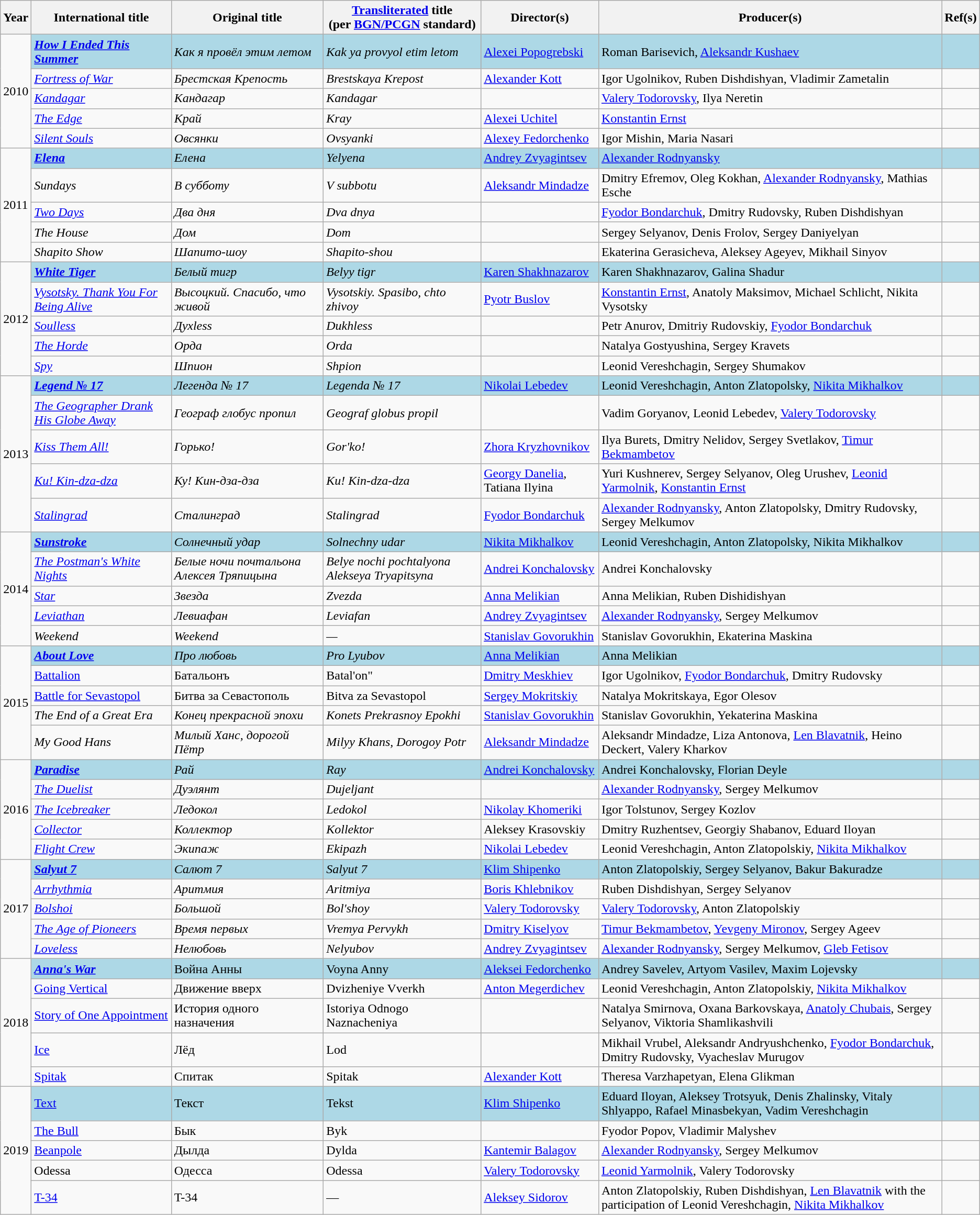<table class="wikitable sortable">
<tr>
<th scope="col">Year</th>
<th scope="col">International title</th>
<th scope="col">Original title</th>
<th scope="col"><a href='#'>Transliterated</a> title<br>(per <a href='#'>BGN/PCGN</a> standard)</th>
<th scope="col">Director(s)</th>
<th scope="col">Producer(s)</th>
<th scope="col" class="unsortable">Ref(s)</th>
</tr>
<tr>
<td rowspan="5">2010</td>
<td style="background-color:lightblue"><strong><em><a href='#'>How I Ended This Summer</a></em></strong></td>
<td style="background-color:lightblue"><em>Как я провёл этим летом</em></td>
<td style="background-color:lightblue"><em>Kak ya provyol etim letom</em></td>
<td style="background-color:lightblue"><a href='#'>Alexei Popogrebski</a></td>
<td style="background-color:lightblue">Roman Barisevich, <a href='#'>Aleksandr Kushaev</a></td>
<td style="background-color:lightblue"></td>
</tr>
<tr>
<td><em><a href='#'>Fortress of War</a></em></td>
<td><em>Брестская Крепость</em></td>
<td><em>Brestskaya Krepost</em></td>
<td><a href='#'>Alexander Kott</a></td>
<td>Igor Ugolnikov, Ruben Dishdishyan, Vladimir Zametalin</td>
<td></td>
</tr>
<tr>
<td><em><a href='#'>Kandagar</a></em></td>
<td><em>Кандагар</em></td>
<td><em>Kandagar</em></td>
<td></td>
<td><a href='#'>Valery Todorovsky</a>, Ilya Neretin</td>
<td></td>
</tr>
<tr>
<td><em><a href='#'>The Edge</a></em></td>
<td><em>Край</em></td>
<td><em>Kray</em></td>
<td><a href='#'>Alexei Uchitel</a></td>
<td><a href='#'>Konstantin Ernst</a></td>
<td></td>
</tr>
<tr>
<td><em><a href='#'>Silent Souls</a></em></td>
<td><em>Овсянки</em></td>
<td><em>Ovsyanki</em></td>
<td><a href='#'>Alexey Fedorchenko</a></td>
<td>Igor Mishin, Maria Nasari</td>
<td></td>
</tr>
<tr>
<td rowspan="5">2011</td>
<td style="background-color:lightblue"><em><a href='#'><strong>Elena</strong></a></em></td>
<td style="background-color:lightblue"><em>Елена</em></td>
<td style="background-color:lightblue"><em>Yelyena</em></td>
<td style="background-color:lightblue"><a href='#'>Andrey Zvyagintsev</a></td>
<td style="background-color:lightblue"><a href='#'>Alexander Rodnyansky</a></td>
<td style="background-color:lightblue"></td>
</tr>
<tr>
<td><em>Sundays</em></td>
<td><em>В субботу</em></td>
<td><em>V subbotu</em></td>
<td><a href='#'>Aleksandr Mindadze</a></td>
<td>Dmitry Efremov, Oleg Kokhan, <a href='#'>Alexander Rodnyansky</a>, Mathias Esche</td>
<td></td>
</tr>
<tr>
<td><em><a href='#'>Two Days</a></em></td>
<td><em>Два дня</em></td>
<td><em>Dva dnya</em></td>
<td></td>
<td><a href='#'>Fyodor Bondarchuk</a>, Dmitry Rudovsky, Ruben Dishdishyan</td>
<td></td>
</tr>
<tr>
<td><em>The House</em></td>
<td><em>Дом</em></td>
<td><em>Dom</em></td>
<td></td>
<td>Sergey Selyanov, Denis Frolov, Sergey Daniyelyan</td>
<td></td>
</tr>
<tr>
<td><em>Shapito Show</em></td>
<td><em>Шапито-шоу</em></td>
<td><em>Shapito-shou</em></td>
<td></td>
<td>Ekaterina Gerasicheva, Aleksey Ageyev, Mikhail Sinyov</td>
<td></td>
</tr>
<tr>
<td rowspan="5">2012</td>
<td style="background-color:lightblue"><em><a href='#'><strong>White Tiger</strong></a></em></td>
<td style="background-color:lightblue"><em>Белый тигр</em></td>
<td style="background-color:lightblue"><em>Belyy tigr</em></td>
<td style="background-color:lightblue"><a href='#'>Karen Shakhnazarov</a></td>
<td style="background-color:lightblue">Karen Shakhnazarov, Galina Shadur</td>
<td style="background-color:lightblue"></td>
</tr>
<tr>
<td><em><a href='#'>Vysotsky. Thank You For Being Alive</a></em></td>
<td><em>Высоцкий. Спасибо, что живой</em></td>
<td><em>Vysotskiy. Spasibo, chto zhivoy</em></td>
<td><a href='#'>Pyotr Buslov</a></td>
<td><a href='#'>Konstantin Ernst</a>, Anatoly Maksimov, Michael Schlicht, Nikita Vysotsky</td>
<td></td>
</tr>
<tr>
<td><em><a href='#'>Soulless</a></em></td>
<td><em>Духless</em></td>
<td><em>Dukhless</em></td>
<td></td>
<td>Petr Anurov, Dmitriy Rudovskiy, <a href='#'>Fyodor Bondarchuk</a></td>
<td></td>
</tr>
<tr>
<td><em><a href='#'>The Horde</a></em></td>
<td><em>Орда</em></td>
<td><em>Orda</em></td>
<td></td>
<td>Natalya Gostyushina, Sergey Kravets</td>
<td></td>
</tr>
<tr>
<td><em><a href='#'>Spy</a></em></td>
<td><em>Шпион</em></td>
<td><em>Shpion</em></td>
<td></td>
<td>Leonid Vereshchagin, Sergey Shumakov</td>
<td></td>
</tr>
<tr>
<td rowspan="5">2013</td>
<td style="background-color:lightblue"><strong><em><a href='#'>Legend № 17</a></em></strong></td>
<td style="background-color:lightblue"><em>Легенда № 17</em></td>
<td style="background-color:lightblue"><em>Legenda № 17</em></td>
<td style="background-color:lightblue"><a href='#'>Nikolai Lebedev</a></td>
<td style="background-color:lightblue">Leonid Vereshchagin, Anton Zlatopolsky, <a href='#'>Nikita Mikhalkov</a></td>
<td style="background-color:lightblue"></td>
</tr>
<tr>
<td><em><a href='#'>The Geographer Drank His Globe Away</a></em></td>
<td><em>Географ глобус пропил</em></td>
<td><em>Geograf globus propil</em></td>
<td></td>
<td>Vadim Goryanov, Leonid Lebedev, <a href='#'>Valery Todorovsky</a></td>
<td></td>
</tr>
<tr>
<td><em><a href='#'>Kiss Them All!</a></em></td>
<td><em>Горько!</em></td>
<td><em>Gor'ko!</em></td>
<td><a href='#'>Zhora Kryzhovnikov</a></td>
<td>Ilya Burets, Dmitry Nelidov, Sergey Svetlakov, <a href='#'>Timur Bekmambetov</a></td>
<td></td>
</tr>
<tr>
<td><em><a href='#'>Ku! Kin-dza-dza</a></em></td>
<td><em>Ку! Кин-дза-дза</em></td>
<td><em>Ku! Kin-dza-dza</em></td>
<td><a href='#'>Georgy Danelia</a>, Tatiana Ilyina</td>
<td>Yuri Kushnerev, Sergey Selyanov, Oleg Urushev, <a href='#'>Leonid Yarmolnik</a>, <a href='#'>Konstantin Ernst</a></td>
<td></td>
</tr>
<tr>
<td><em><a href='#'>Stalingrad</a></em></td>
<td><em>Сталинград</em></td>
<td><em>Stalingrad</em></td>
<td><a href='#'>Fyodor Bondarchuk</a></td>
<td><a href='#'>Alexander Rodnyansky</a>, Anton Zlatopolsky, Dmitry Rudovsky, Sergey Melkumov</td>
<td></td>
</tr>
<tr>
<td rowspan="5">2014</td>
<td style="background-color:lightblue"><em><a href='#'><strong>Sunstroke</strong></a></em></td>
<td style="background-color:lightblue"><em>Солнечный удар</em></td>
<td style="background-color:lightblue"><em>Solnechny udar</em></td>
<td style="background-color:lightblue"><a href='#'>Nikita Mikhalkov</a></td>
<td style="background-color:lightblue">Leonid Vereshchagin, Anton Zlatopolsky, Nikita Mikhalkov</td>
<td style="background-color:lightblue"></td>
</tr>
<tr>
<td><em><a href='#'>The Postman's White Nights</a></em></td>
<td><em>Белые ночи почтальона Алексея Тряпицына</em></td>
<td><em>Belye nochi pochtalyona Alekseya Tryapitsyna</em></td>
<td><a href='#'>Andrei Konchalovsky</a></td>
<td>Andrei Konchalovsky</td>
<td></td>
</tr>
<tr>
<td><em><a href='#'>Star</a></em></td>
<td><em>Звезда</em></td>
<td><em>Zvezda</em></td>
<td><a href='#'>Anna Melikian</a></td>
<td>Anna Melikian, Ruben Dishidishyan</td>
<td></td>
</tr>
<tr>
<td><em><a href='#'>Leviathan</a></em></td>
<td><em>Левиафан</em></td>
<td><em>Leviafan</em></td>
<td><a href='#'>Andrey Zvyagintsev</a></td>
<td><a href='#'>Alexander Rodnyansky</a>, Sergey Melkumov</td>
<td></td>
</tr>
<tr>
<td><em>Weekend</em></td>
<td><em>Weekend</em></td>
<td><em>—</em></td>
<td><a href='#'>Stanislav Govorukhin</a></td>
<td>Stanislav Govorukhin, Ekaterina Maskina</td>
<td></td>
</tr>
<tr>
<td rowspan="5">2015</td>
<td style="background-color:lightblue"><em><a href='#'><strong>About Love</strong></a></em></td>
<td style="background-color:lightblue"><em>Про любовь</em></td>
<td style="background-color:lightblue"><em>Pro Lyubov<strong></td>
<td style="background-color:lightblue"><a href='#'>Anna Melikian</a></td>
<td style="background-color:lightblue">Anna Melikian</td>
<td style="background-color:lightblue"></td>
</tr>
<tr>
<td></em><a href='#'>Battalion</a><em></td>
<td></em>Батальонъ<em></td>
<td></em>Batal'on"<em></td>
<td><a href='#'>Dmitry Meskhiev</a></td>
<td>Igor Ugolnikov, <a href='#'>Fyodor Bondarchuk</a>, Dmitry Rudovsky</td>
<td></td>
</tr>
<tr>
<td></em><a href='#'>Battle for Sevastopol</a><em></td>
<td></em>Битва за Севастополь<em></td>
<td></em>Bitva za Sevastopol</strong></td>
<td><a href='#'>Sergey Mokritskiy</a></td>
<td>Natalya Mokritskaya, Egor Olesov</td>
<td></td>
</tr>
<tr>
<td><em>The End of a Great Era</em></td>
<td><em>Конец прекрасной эпохи</em></td>
<td><em>Konets Prekrasnoy Epokhi</em></td>
<td><a href='#'>Stanislav Govorukhin</a></td>
<td>Stanislav Govorukhin, Yekaterina Maskina</td>
<td></td>
</tr>
<tr>
<td><em>My Good Hans</em></td>
<td><em>Милый Ханс, дорогой Пётр</em></td>
<td><em>Milyy Khans, Dorogoy Potr</em></td>
<td><a href='#'>Aleksandr Mindadze</a></td>
<td>Aleksandr Mindadze, Liza Antonova, <a href='#'>Len Blavatnik</a>, Heino Deckert, Valery Kharkov</td>
<td></td>
</tr>
<tr>
<td rowspan="5">2016</td>
<td style="background-color:lightblue"><em><a href='#'><strong>Paradise</strong></a></em></td>
<td style="background-color:lightblue"><em>Рай</em></td>
<td style="background-color:lightblue"><em>Ray</em></td>
<td style="background-color:lightblue"><a href='#'>Andrei Konchalovsky</a></td>
<td style="background-color:lightblue">Andrei Konchalovsky, Florian Deyle</td>
<td style="background-color:lightblue"></td>
</tr>
<tr>
<td><em><a href='#'>The Duelist</a></em></td>
<td><em>Дуэлянт</em></td>
<td><em>Dujeljant</em></td>
<td></td>
<td><a href='#'>Alexander Rodnyansky</a>, Sergey Melkumov</td>
<td></td>
</tr>
<tr>
<td><em><a href='#'>The Icebreaker</a></em></td>
<td><em>Ледокол</em></td>
<td><em>Ledokol</em></td>
<td><a href='#'>Nikolay Khomeriki</a></td>
<td>Igor Tolstunov, Sergey Kozlov</td>
<td></td>
</tr>
<tr>
<td><em><a href='#'>Collector</a></em></td>
<td><em>Коллектор</em></td>
<td><em>Kollektor</em></td>
<td>Aleksey Krasovskiy</td>
<td>Dmitry Ruzhentsev, Georgiy Shabanov, Eduard Iloyan</td>
<td></td>
</tr>
<tr>
<td><em><a href='#'>Flight Crew</a></em></td>
<td><em>Экипаж</em></td>
<td><em>Ekipazh</em></td>
<td><a href='#'>Nikolai Lebedev</a></td>
<td>Leonid Vereshchagin, Anton Zlatopolskiy, <a href='#'>Nikita Mikhalkov</a></td>
<td></td>
</tr>
<tr>
<td rowspan="5">2017</td>
<td style="background-color:lightblue"><em><a href='#'><strong>Salyut 7</strong></a></em></td>
<td style="background-color:lightblue"><em>Салют 7</em></td>
<td style="background-color:lightblue"><em>Salyut 7</em></td>
<td style="background-color:lightblue"><a href='#'>Klim Shipenko</a></td>
<td style="background-color:lightblue">Anton Zlatopolskiy, Sergey Selyanov, Bakur Bakuradze</td>
<td style="background-color:lightblue"></td>
</tr>
<tr>
<td><em><a href='#'>Arrhythmia</a></em></td>
<td><em>Аритмия</em></td>
<td><em>Aritmiya</em></td>
<td><a href='#'>Boris Khlebnikov</a></td>
<td>Ruben Dishdishyan, Sergey Selyanov</td>
<td></td>
</tr>
<tr>
<td><em><a href='#'>Bolshoi</a></em></td>
<td><em>Большой</em></td>
<td><em>Bol'shoy</em></td>
<td><a href='#'>Valery Todorovsky</a></td>
<td><a href='#'>Valery Todorovsky</a>, Anton Zlatopolskiy</td>
<td></td>
</tr>
<tr>
<td><em><a href='#'>The Age of Pioneers</a></em></td>
<td><em>Время первых</em></td>
<td><em>Vremya Pervykh</em></td>
<td><a href='#'>Dmitry Kiselyov</a></td>
<td><a href='#'>Timur Bekmambetov</a>, <a href='#'>Yevgeny Mironov</a>, Sergey Ageev</td>
<td></td>
</tr>
<tr>
<td><em><a href='#'>Loveless</a></em></td>
<td><em>Нелюбовь</em></td>
<td><em>Nelyubov<strong></td>
<td><a href='#'>Andrey Zvyagintsev</a></td>
<td><a href='#'>Alexander Rodnyansky</a>, Sergey Melkumov, <a href='#'>Gleb Fetisov</a></td>
<td></td>
</tr>
<tr>
<td rowspan="5">2018</td>
<td style="background-color:lightblue"><strong><em><a href='#'>Anna's War</a></em></strong></td>
<td style="background-color:lightblue"></em>Война Анны<em></td>
<td style="background-color:lightblue"></em>Voyna Anny<em></td>
<td style="background-color:lightblue"><a href='#'>Aleksei Fedorchenko</a></td>
<td style="background-color:lightblue">Andrey Savelev, Artyom Vasilev, Maxim Lojevsky</td>
<td style="background-color:lightblue"></td>
</tr>
<tr>
<td></em><a href='#'>Going Vertical</a><em></td>
<td></em>Движение вверх<em></td>
<td></em>Dvizheniye Vverkh<em></td>
<td><a href='#'>Anton Megerdichev</a></td>
<td>Leonid Vereshchagin, Anton Zlatopolskiy, <a href='#'>Nikita Mikhalkov</a></td>
<td></td>
</tr>
<tr>
<td></em><a href='#'>Story of One Appointment</a><em></td>
<td></em>История одного назначения <em></td>
<td></em>Istoriya Odnogo Naznacheniya<em></td>
<td></td>
<td>Natalya Smirnova, Oxana Barkovskaya, <a href='#'>Anatoly Chubais</a>, Sergey Selyanov, Viktoria Shamlikashvili</td>
<td></td>
</tr>
<tr>
<td></em><a href='#'>Ice</a><em></td>
<td></em>Лёд<em></td>
<td></em>Lod<em></td>
<td></td>
<td>Mikhail Vrubel, Aleksandr Andryushchenko, <a href='#'>Fyodor Bondarchuk</a>, Dmitry Rudovsky, Vyacheslav Murugov</td>
<td></td>
</tr>
<tr>
<td></em><a href='#'>Spitak</a><em></td>
<td></em>Спитак<em></td>
<td></em>Spitak<em></td>
<td><a href='#'>Alexander Kott</a></td>
<td>Theresa Varzhapetyan, Elena Glikman</td>
<td></td>
</tr>
<tr>
<td rowspan="5">2019</td>
<td style="background-color:lightblue"></em><a href='#'></strong>Text<strong></a><em></td>
<td style="background-color:lightblue"></em>Текст<em></td>
<td style="background-color:lightblue"></em>Tekst<em></td>
<td style="background-color:lightblue"><a href='#'>Klim Shipenko</a></td>
<td style="background-color:lightblue">Eduard Iloyan, Aleksey Trotsyuk, Denis Zhalinsky, Vitaly Shlyappo, Rafael Minasbekyan, Vadim Vereshchagin</td>
<td style="background-color:lightblue"></td>
</tr>
<tr>
<td></em><a href='#'>The Bull</a><em></td>
<td></em>Бык<em></td>
<td></em>Byk<em></td>
<td></td>
<td>Fyodor Popov, Vladimir Malyshev</td>
<td></td>
</tr>
<tr>
<td></em><a href='#'>Beanpole</a><em></td>
<td></em>Дылда<em></td>
<td></em>Dylda<em></td>
<td><a href='#'>Kantemir Balagov</a></td>
<td><a href='#'>Alexander Rodnyansky</a>, Sergey Melkumov</td>
<td></td>
</tr>
<tr>
<td></em>Odessa<em></td>
<td></em>Одесса<em></td>
<td></em>Odessa<em></td>
<td><a href='#'>Valery Todorovsky</a></td>
<td><a href='#'>Leonid Yarmolnik</a>, Valery Todorovsky</td>
<td></td>
</tr>
<tr>
<td></em><a href='#'>T-34</a><em></td>
<td></em>T-34<em></td>
<td></em>—<em></td>
<td><a href='#'>Aleksey Sidorov</a></td>
<td>Anton Zlatopolskiy, Ruben Dishdishyan, <a href='#'>Len Blavatnik</a> with the participation of Leonid Vereshchagin, <a href='#'>Nikita Mikhalkov</a></td>
<td></td>
</tr>
</table>
